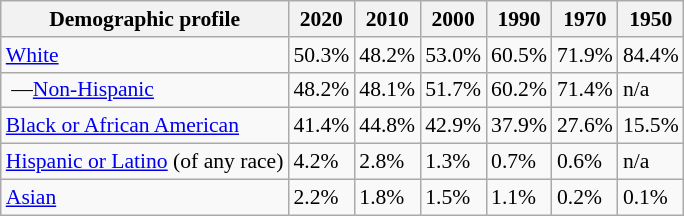<table class="wikitable sortable collapsible" style="font-size: 90%;">
<tr>
<th>Demographic profile</th>
<th>2020</th>
<th>2010</th>
<th>2000</th>
<th>1990</th>
<th>1970</th>
<th>1950</th>
</tr>
<tr>
<td><a href='#'>White</a></td>
<td>50.3%</td>
<td>48.2%</td>
<td>53.0%</td>
<td>60.5%</td>
<td>71.9%</td>
<td>84.4%</td>
</tr>
<tr>
<td> —<a href='#'>Non-Hispanic</a></td>
<td>48.2%</td>
<td>48.1%</td>
<td>51.7%</td>
<td>60.2%</td>
<td>71.4%</td>
<td>n/a</td>
</tr>
<tr>
<td><a href='#'>Black or African American</a></td>
<td>41.4%</td>
<td>44.8%</td>
<td>42.9%</td>
<td>37.9%</td>
<td>27.6%</td>
<td>15.5%</td>
</tr>
<tr>
<td><a href='#'>Hispanic or Latino</a> (of any race)</td>
<td>4.2%</td>
<td>2.8%</td>
<td>1.3%</td>
<td>0.7%</td>
<td>0.6%</td>
<td>n/a</td>
</tr>
<tr>
<td><a href='#'>Asian</a></td>
<td>2.2%</td>
<td>1.8%</td>
<td>1.5%</td>
<td>1.1%</td>
<td>0.2%</td>
<td>0.1%</td>
</tr>
</table>
